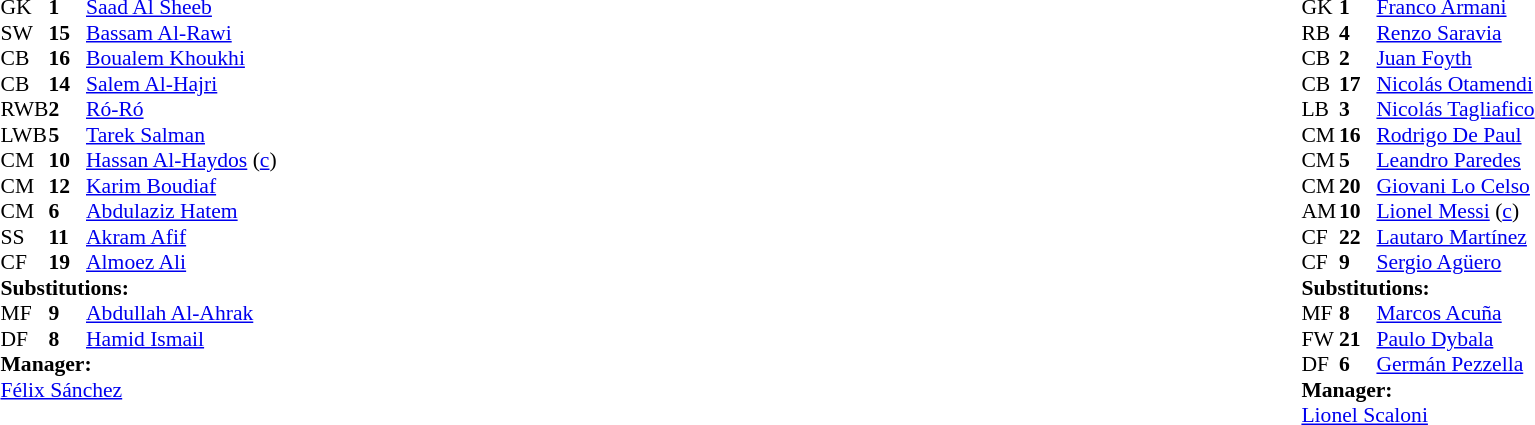<table width="100%">
<tr>
<td valign="top" width="40%"><br><table style="font-size:90%" cellspacing="0" cellpadding="0">
<tr>
<th width=25></th>
<th width=25></th>
</tr>
<tr>
<td>GK</td>
<td><strong>1</strong></td>
<td><a href='#'>Saad Al Sheeb</a></td>
</tr>
<tr>
<td>SW</td>
<td><strong>15</strong></td>
<td><a href='#'>Bassam Al-Rawi</a></td>
</tr>
<tr>
<td>CB</td>
<td><strong>16</strong></td>
<td><a href='#'>Boualem Khoukhi</a></td>
</tr>
<tr>
<td>CB</td>
<td><strong>14</strong></td>
<td><a href='#'>Salem Al-Hajri</a></td>
<td></td>
<td></td>
</tr>
<tr>
<td>RWB</td>
<td><strong>2</strong></td>
<td><a href='#'>Ró-Ró</a></td>
<td></td>
<td></td>
</tr>
<tr>
<td>LWB</td>
<td><strong>5</strong></td>
<td><a href='#'>Tarek Salman</a></td>
</tr>
<tr>
<td>CM</td>
<td><strong>10</strong></td>
<td><a href='#'>Hassan Al-Haydos</a> (<a href='#'>c</a>)</td>
</tr>
<tr>
<td>CM</td>
<td><strong>12</strong></td>
<td><a href='#'>Karim Boudiaf</a></td>
<td></td>
</tr>
<tr>
<td>CM</td>
<td><strong>6</strong></td>
<td><a href='#'>Abdulaziz Hatem</a></td>
</tr>
<tr>
<td>SS</td>
<td><strong>11</strong></td>
<td><a href='#'>Akram Afif</a></td>
</tr>
<tr>
<td>CF</td>
<td><strong>19</strong></td>
<td><a href='#'>Almoez Ali</a></td>
<td></td>
</tr>
<tr>
<td colspan=3><strong>Substitutions:</strong></td>
</tr>
<tr>
<td>MF</td>
<td><strong>9</strong></td>
<td><a href='#'>Abdullah Al-Ahrak</a></td>
<td></td>
<td></td>
</tr>
<tr>
<td>DF</td>
<td><strong>8</strong></td>
<td><a href='#'>Hamid Ismail</a></td>
<td></td>
<td></td>
</tr>
<tr>
<td colspan=3><strong>Manager:</strong></td>
</tr>
<tr>
<td colspan=3> <a href='#'>Félix Sánchez</a></td>
</tr>
</table>
</td>
<td valign="top"></td>
<td valign="top" width="50%"><br><table style="font-size:90%; margin:auto" cellspacing="0" cellpadding="0">
<tr>
<th width=25></th>
<th width=25></th>
</tr>
<tr>
<td>GK</td>
<td><strong>1</strong></td>
<td><a href='#'>Franco Armani</a></td>
</tr>
<tr>
<td>RB</td>
<td><strong>4</strong></td>
<td><a href='#'>Renzo Saravia</a></td>
</tr>
<tr>
<td>CB</td>
<td><strong>2</strong></td>
<td><a href='#'>Juan Foyth</a></td>
<td></td>
<td></td>
</tr>
<tr>
<td>CB</td>
<td><strong>17</strong></td>
<td><a href='#'>Nicolás Otamendi</a></td>
</tr>
<tr>
<td>LB</td>
<td><strong>3</strong></td>
<td><a href='#'>Nicolás Tagliafico</a></td>
</tr>
<tr>
<td>CM</td>
<td><strong>16</strong></td>
<td><a href='#'>Rodrigo De Paul</a></td>
</tr>
<tr>
<td>CM</td>
<td><strong>5</strong></td>
<td><a href='#'>Leandro Paredes</a></td>
</tr>
<tr>
<td>CM</td>
<td><strong>20</strong></td>
<td><a href='#'>Giovani Lo Celso</a></td>
<td></td>
<td></td>
</tr>
<tr>
<td>AM</td>
<td><strong>10</strong></td>
<td><a href='#'>Lionel Messi</a> (<a href='#'>c</a>)</td>
</tr>
<tr>
<td>CF</td>
<td><strong>22</strong></td>
<td><a href='#'>Lautaro Martínez</a></td>
<td></td>
<td></td>
</tr>
<tr>
<td>CF</td>
<td><strong>9</strong></td>
<td><a href='#'>Sergio Agüero</a></td>
</tr>
<tr>
<td colspan=3><strong>Substitutions:</strong></td>
</tr>
<tr>
<td>MF</td>
<td><strong>8</strong></td>
<td><a href='#'>Marcos Acuña</a></td>
<td></td>
<td></td>
</tr>
<tr>
<td>FW</td>
<td><strong>21</strong></td>
<td><a href='#'>Paulo Dybala</a></td>
<td></td>
<td></td>
</tr>
<tr>
<td>DF</td>
<td><strong>6</strong></td>
<td><a href='#'>Germán Pezzella</a></td>
<td></td>
<td></td>
</tr>
<tr>
<td colspan=3><strong>Manager:</strong></td>
</tr>
<tr>
<td colspan=3><a href='#'>Lionel Scaloni</a></td>
<td></td>
</tr>
</table>
</td>
</tr>
</table>
